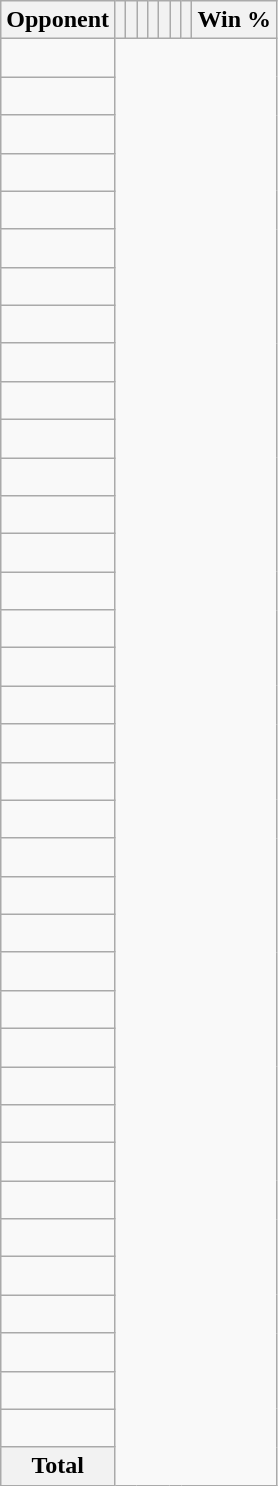<table class="wikitable sortable collapsible collapsed" style="text-align: center;">
<tr>
<th>Opponent</th>
<th></th>
<th></th>
<th></th>
<th></th>
<th></th>
<th></th>
<th></th>
<th>Win %</th>
</tr>
<tr>
<td align="left"><br></td>
</tr>
<tr>
<td align="left"><br></td>
</tr>
<tr>
<td align="left"><br></td>
</tr>
<tr>
<td align="left"><br></td>
</tr>
<tr>
<td align="left"><br></td>
</tr>
<tr>
<td align="left"><br></td>
</tr>
<tr>
<td align="left"><br></td>
</tr>
<tr>
<td align="left"><br></td>
</tr>
<tr>
<td align="left"><br></td>
</tr>
<tr>
<td align="left"><br></td>
</tr>
<tr>
<td align="left"><br></td>
</tr>
<tr>
<td align="left"><br></td>
</tr>
<tr>
<td align="left"><br></td>
</tr>
<tr>
<td align="left"><br></td>
</tr>
<tr>
<td align="left"><br></td>
</tr>
<tr>
<td align="left"><br></td>
</tr>
<tr>
<td align="left"><br></td>
</tr>
<tr>
<td align="left"><br></td>
</tr>
<tr>
<td align="left"><br></td>
</tr>
<tr>
<td align="left"><br></td>
</tr>
<tr>
<td align="left"><br></td>
</tr>
<tr>
<td align="left"><br></td>
</tr>
<tr>
<td align="left"><br></td>
</tr>
<tr>
<td align="left"><br></td>
</tr>
<tr>
<td align="left"><br></td>
</tr>
<tr>
<td align="left"><br></td>
</tr>
<tr>
<td align="left"><br></td>
</tr>
<tr>
<td align="left"><br></td>
</tr>
<tr>
<td align="left"><br></td>
</tr>
<tr>
<td align="left"><br></td>
</tr>
<tr>
<td align="left"><br></td>
</tr>
<tr>
<td align="left"><br></td>
</tr>
<tr>
<td align="left"><br></td>
</tr>
<tr>
<td align="left"><br></td>
</tr>
<tr>
<td align="left"><br></td>
</tr>
<tr>
<td align="left"><br></td>
</tr>
<tr>
<td align="left"><br></td>
</tr>
<tr class="sortbottom">
<th>Total<br></th>
</tr>
</table>
